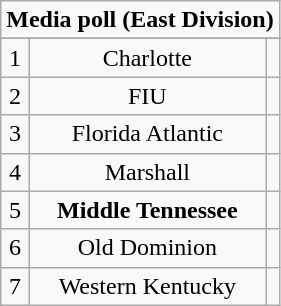<table class="wikitable" style="display: inline-table;">
<tr>
<td align="center" Colspan="3"><strong>Media poll (East Division)</strong></td>
</tr>
<tr align="center">
</tr>
<tr align="center">
<td>1</td>
<td>Charlotte</td>
<td></td>
</tr>
<tr align="center">
<td>2</td>
<td>FIU</td>
<td></td>
</tr>
<tr align="center">
<td>3</td>
<td>Florida Atlantic</td>
<td></td>
</tr>
<tr align="center">
<td>4</td>
<td>Marshall</td>
<td></td>
</tr>
<tr align="center">
<td>5</td>
<td><strong>Middle Tennessee</strong></td>
<td></td>
</tr>
<tr align="center">
<td>6</td>
<td>Old Dominion</td>
<td></td>
</tr>
<tr align="center">
<td>7</td>
<td>Western Kentucky</td>
<td></td>
</tr>
</table>
